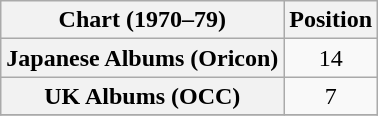<table class="wikitable sortable plainrowheaders" style="text-align:center">
<tr>
<th scope="col">Chart (1970–79)</th>
<th scope="col">Position</th>
</tr>
<tr>
<th scope="row">Japanese Albums (Oricon)</th>
<td>14</td>
</tr>
<tr>
<th scope="row">UK Albums (OCC)</th>
<td>7</td>
</tr>
<tr>
</tr>
</table>
